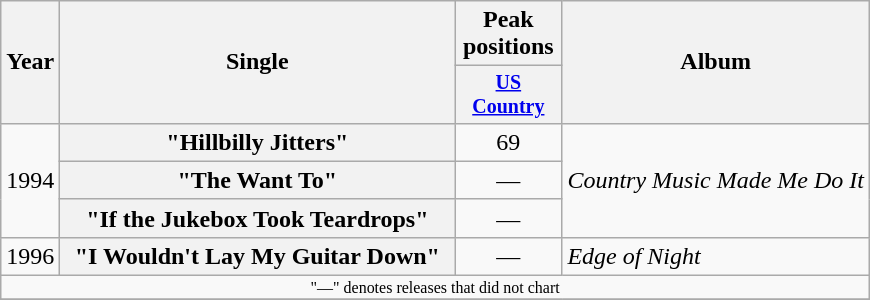<table class="wikitable plainrowheaders" style="text-align:center;">
<tr>
<th rowspan="2">Year</th>
<th rowspan="2" style="width:16em;">Single</th>
<th>Peak positions</th>
<th rowspan="2">Album</th>
</tr>
<tr style="font-size:smaller;">
<th width="65"><a href='#'>US Country</a><br></th>
</tr>
<tr>
<td rowspan="3">1994</td>
<th scope="row">"Hillbilly Jitters"</th>
<td>69</td>
<td align="left" rowspan="3"><em>Country Music Made Me Do It</em></td>
</tr>
<tr>
<th scope="row">"The Want To"</th>
<td>—</td>
</tr>
<tr>
<th scope="row">"If the Jukebox Took Teardrops"</th>
<td>—</td>
</tr>
<tr>
<td>1996</td>
<th scope="row">"I Wouldn't Lay My Guitar Down"</th>
<td>—</td>
<td align="left"><em>Edge of Night</em></td>
</tr>
<tr>
<td colspan="4" style="font-size:8pt">"—" denotes releases that did not chart</td>
</tr>
<tr>
</tr>
</table>
